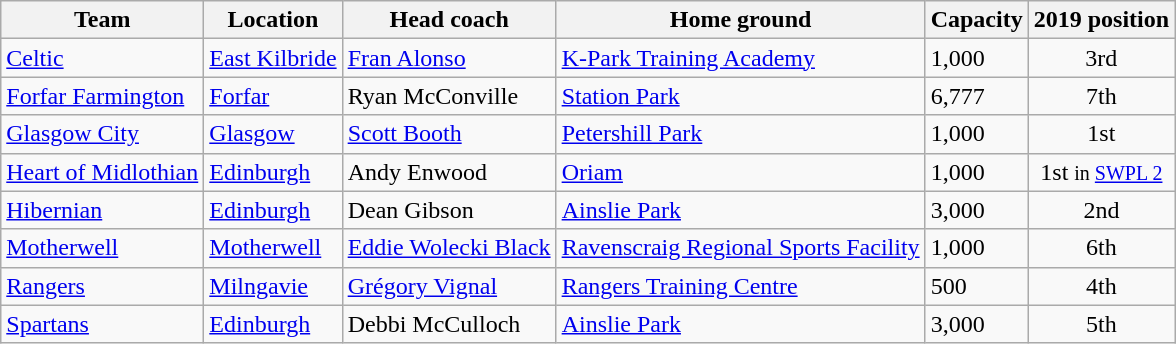<table class="wikitable sortable">
<tr>
<th>Team</th>
<th>Location</th>
<th>Head coach</th>
<th>Home ground</th>
<th>Capacity</th>
<th data-sort-type="number">2019 position</th>
</tr>
<tr>
<td><a href='#'>Celtic</a></td>
<td><a href='#'>East Kilbride</a></td>
<td> <a href='#'>Fran Alonso</a></td>
<td><a href='#'>K-Park Training Academy</a></td>
<td>1,000</td>
<td align=center>3rd</td>
</tr>
<tr>
<td><a href='#'>Forfar Farmington</a></td>
<td><a href='#'>Forfar</a></td>
<td> Ryan McConville</td>
<td><a href='#'>Station Park</a></td>
<td>6,777</td>
<td align=center>7th</td>
</tr>
<tr>
<td><a href='#'>Glasgow City</a></td>
<td><a href='#'>Glasgow</a></td>
<td> <a href='#'>Scott Booth</a></td>
<td><a href='#'>Petershill Park</a></td>
<td>1,000</td>
<td align=center>1st</td>
</tr>
<tr>
<td><a href='#'>Heart of Midlothian</a></td>
<td><a href='#'>Edinburgh</a></td>
<td> Andy Enwood</td>
<td><a href='#'>Oriam</a></td>
<td>1,000</td>
<td align=center>1st <small>in <a href='#'>SWPL 2</a></small></td>
</tr>
<tr>
<td><a href='#'>Hibernian</a></td>
<td><a href='#'>Edinburgh</a></td>
<td> Dean Gibson</td>
<td><a href='#'>Ainslie Park</a></td>
<td>3,000</td>
<td align=center>2nd</td>
</tr>
<tr>
<td><a href='#'>Motherwell</a></td>
<td><a href='#'>Motherwell</a></td>
<td> <a href='#'>Eddie Wolecki Black</a></td>
<td><a href='#'>Ravenscraig Regional Sports Facility</a></td>
<td>1,000</td>
<td align=center>6th</td>
</tr>
<tr>
<td><a href='#'>Rangers</a></td>
<td><a href='#'>Milngavie</a></td>
<td> <a href='#'>Grégory Vignal</a></td>
<td><a href='#'>Rangers Training Centre</a></td>
<td>500</td>
<td align=center>4th</td>
</tr>
<tr>
<td><a href='#'>Spartans</a></td>
<td><a href='#'>Edinburgh</a></td>
<td> Debbi McCulloch</td>
<td><a href='#'>Ainslie Park</a></td>
<td>3,000</td>
<td align=center>5th</td>
</tr>
</table>
